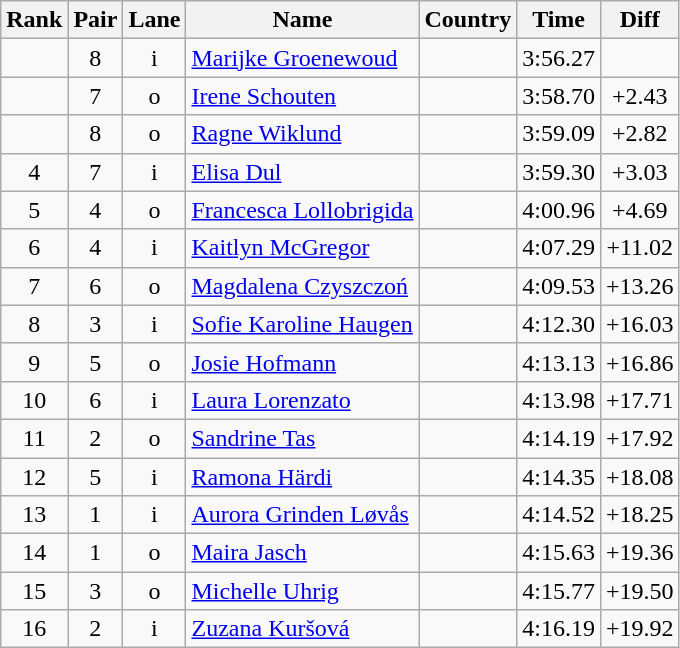<table class="wikitable sortable" style="text-align:center">
<tr>
<th>Rank</th>
<th>Pair</th>
<th>Lane</th>
<th>Name</th>
<th>Country</th>
<th>Time</th>
<th>Diff</th>
</tr>
<tr>
<td></td>
<td>8</td>
<td>i</td>
<td align=left><a href='#'>Marijke Groenewoud</a></td>
<td align=left></td>
<td>3:56.27</td>
<td></td>
</tr>
<tr>
<td></td>
<td>7</td>
<td>o</td>
<td align=left><a href='#'>Irene Schouten</a></td>
<td align=left></td>
<td>3:58.70</td>
<td>+2.43</td>
</tr>
<tr>
<td></td>
<td>8</td>
<td>o</td>
<td align=left><a href='#'>Ragne Wiklund</a></td>
<td align=left></td>
<td>3:59.09</td>
<td>+2.82</td>
</tr>
<tr>
<td>4</td>
<td>7</td>
<td>i</td>
<td align=left><a href='#'>Elisa Dul</a></td>
<td align=left></td>
<td>3:59.30</td>
<td>+3.03</td>
</tr>
<tr>
<td>5</td>
<td>4</td>
<td>o</td>
<td align=left><a href='#'>Francesca Lollobrigida</a></td>
<td align=left></td>
<td>4:00.96</td>
<td>+4.69</td>
</tr>
<tr>
<td>6</td>
<td>4</td>
<td>i</td>
<td align=left><a href='#'>Kaitlyn McGregor</a></td>
<td align=left></td>
<td>4:07.29</td>
<td>+11.02</td>
</tr>
<tr>
<td>7</td>
<td>6</td>
<td>o</td>
<td align=left><a href='#'>Magdalena Czyszczoń</a></td>
<td align=left></td>
<td>4:09.53</td>
<td>+13.26</td>
</tr>
<tr>
<td>8</td>
<td>3</td>
<td>i</td>
<td align=left><a href='#'>Sofie Karoline Haugen</a></td>
<td align=left></td>
<td>4:12.30</td>
<td>+16.03</td>
</tr>
<tr>
<td>9</td>
<td>5</td>
<td>o</td>
<td align=left><a href='#'>Josie Hofmann</a></td>
<td align=left></td>
<td>4:13.13</td>
<td>+16.86</td>
</tr>
<tr>
<td>10</td>
<td>6</td>
<td>i</td>
<td align=left><a href='#'>Laura Lorenzato</a></td>
<td align=left></td>
<td>4:13.98</td>
<td>+17.71</td>
</tr>
<tr>
<td>11</td>
<td>2</td>
<td>o</td>
<td align=left><a href='#'>Sandrine Tas</a></td>
<td align=left></td>
<td>4:14.19</td>
<td>+17.92</td>
</tr>
<tr>
<td>12</td>
<td>5</td>
<td>i</td>
<td align=left><a href='#'>Ramona Härdi</a></td>
<td align=left></td>
<td>4:14.35</td>
<td>+18.08</td>
</tr>
<tr>
<td>13</td>
<td>1</td>
<td>i</td>
<td align=left><a href='#'>Aurora Grinden Løvås</a></td>
<td align=left></td>
<td>4:14.52</td>
<td>+18.25</td>
</tr>
<tr>
<td>14</td>
<td>1</td>
<td>o</td>
<td align=left><a href='#'>Maira Jasch</a></td>
<td align=left></td>
<td>4:15.63</td>
<td>+19.36</td>
</tr>
<tr>
<td>15</td>
<td>3</td>
<td>o</td>
<td align=left><a href='#'>Michelle Uhrig</a></td>
<td align=left></td>
<td>4:15.77</td>
<td>+19.50</td>
</tr>
<tr>
<td>16</td>
<td>2</td>
<td>i</td>
<td align=left><a href='#'>Zuzana Kuršová</a></td>
<td align=left></td>
<td>4:16.19</td>
<td>+19.92</td>
</tr>
</table>
